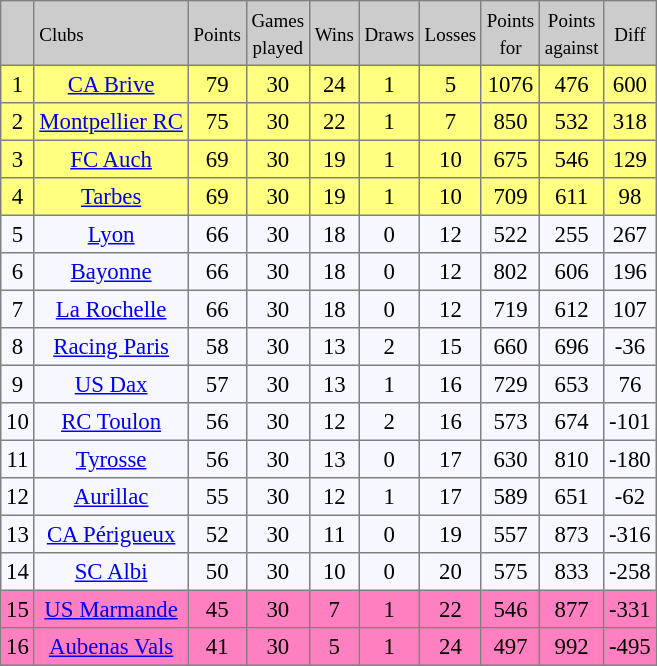<table bgcolor="#f7f8ff" cellpadding="3" cellspacing="0" border="1" style="font-size: 95%; border: gray solid 1px; border-collapse: collapse;">
<tr bgcolor="#CCCCCC">
<td></td>
<td align="centre"><small>Clubs</small></td>
<td align="center"><small>Points</small></td>
<td align="center"><small>Games<br>played</small></td>
<td align="center"><small>Wins</small></td>
<td align="center"><small>Draws</small></td>
<td align="center"><small>Losses</small></td>
<td align="center"><small>Points<br>for</small></td>
<td align="center"><small>Points<br>against</small></td>
<td align="center"><small>Diff</small></td>
</tr>
<tr bgcolor=#FFFF80 align=center>
<td>1</td>
<td align="center"><a href='#'>CA Brive</a></td>
<td>79</td>
<td>30</td>
<td>24</td>
<td>1</td>
<td>5</td>
<td>1076</td>
<td>476</td>
<td>600</td>
</tr>
<tr bgcolor=#FFFF80 align=center>
<td>2</td>
<td><a href='#'>Montpellier RC</a></td>
<td>75</td>
<td>30</td>
<td>22</td>
<td>1</td>
<td>7</td>
<td>850</td>
<td>532</td>
<td>318</td>
</tr>
<tr bgcolor=#FFFF80 align=center>
<td>3</td>
<td><a href='#'>FC Auch</a></td>
<td>69</td>
<td>30</td>
<td>19</td>
<td>1</td>
<td>10</td>
<td>675</td>
<td>546</td>
<td>129</td>
</tr>
<tr bgcolor=#FFFF80 align=center>
<td>4</td>
<td><a href='#'>Tarbes</a></td>
<td>69</td>
<td>30</td>
<td>19</td>
<td>1</td>
<td>10</td>
<td>709</td>
<td>611</td>
<td>98</td>
</tr>
<tr align=center>
<td>5</td>
<td><a href='#'>Lyon</a></td>
<td>66</td>
<td>30</td>
<td>18</td>
<td>0</td>
<td>12</td>
<td>522</td>
<td>255</td>
<td>267</td>
</tr>
<tr align=center>
<td>6</td>
<td><a href='#'>Bayonne</a></td>
<td>66</td>
<td>30</td>
<td>18</td>
<td>0</td>
<td>12</td>
<td>802</td>
<td>606</td>
<td>196</td>
</tr>
<tr align=center>
<td>7</td>
<td><a href='#'>La Rochelle</a></td>
<td>66</td>
<td>30</td>
<td>18</td>
<td>0</td>
<td>12</td>
<td>719</td>
<td>612</td>
<td>107</td>
</tr>
<tr align=center>
<td>8</td>
<td><a href='#'>Racing Paris</a></td>
<td>58</td>
<td>30</td>
<td>13</td>
<td>2</td>
<td>15</td>
<td>660</td>
<td>696</td>
<td>-36</td>
</tr>
<tr align=center>
<td>9</td>
<td><a href='#'>US Dax</a></td>
<td>57</td>
<td>30</td>
<td>13</td>
<td>1</td>
<td>16</td>
<td>729</td>
<td>653</td>
<td>76</td>
</tr>
<tr align=center>
<td>10</td>
<td><a href='#'>RC Toulon</a></td>
<td>56</td>
<td>30</td>
<td>12</td>
<td>2</td>
<td>16</td>
<td>573</td>
<td>674</td>
<td>-101</td>
</tr>
<tr align=center>
<td>11</td>
<td><a href='#'>Tyrosse</a></td>
<td>56</td>
<td>30</td>
<td>13</td>
<td>0</td>
<td>17</td>
<td>630</td>
<td>810</td>
<td>-180</td>
</tr>
<tr align=center>
<td>12</td>
<td><a href='#'>Aurillac</a></td>
<td>55</td>
<td>30</td>
<td>12</td>
<td>1</td>
<td>17</td>
<td>589</td>
<td>651</td>
<td>-62</td>
</tr>
<tr align=center>
<td>13</td>
<td><a href='#'>CA Périgueux</a></td>
<td>52</td>
<td>30</td>
<td>11</td>
<td>0</td>
<td>19</td>
<td>557</td>
<td>873</td>
<td>-316</td>
</tr>
<tr align=center>
<td>14</td>
<td><a href='#'>SC Albi</a></td>
<td>50</td>
<td>30</td>
<td>10</td>
<td>0</td>
<td>20</td>
<td>575</td>
<td>833</td>
<td>-258</td>
</tr>
<tr bgcolor=#FF80C0 align=center>
<td>15</td>
<td><a href='#'>US Marmande</a></td>
<td>45</td>
<td>30</td>
<td>7</td>
<td>1</td>
<td>22</td>
<td>546</td>
<td>877</td>
<td>-331</td>
</tr>
<tr bgcolor=#FF80C0 align=center>
<td>16</td>
<td><a href='#'>Aubenas Vals</a></td>
<td>41</td>
<td>30</td>
<td>5</td>
<td>1</td>
<td>24</td>
<td>497</td>
<td>992</td>
<td>-495</td>
</tr>
</table>
